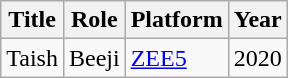<table class="wikitable">
<tr>
<th>Title</th>
<th>Role</th>
<th>Platform</th>
<th>Year</th>
</tr>
<tr>
<td>Taish</td>
<td>Beeji</td>
<td><a href='#'>ZEE5</a></td>
<td>2020</td>
</tr>
</table>
